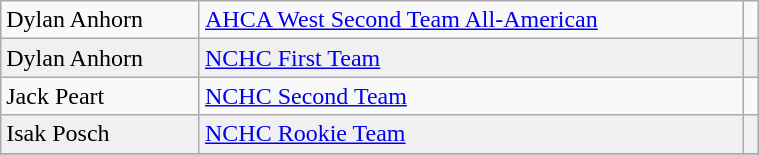<table class="wikitable" width=40%>
<tr>
<td>Dylan Anhorn</td>
<td rowspan=1><a href='#'>AHCA West Second Team All-American</a></td>
<td rowspan=1></td>
</tr>
<tr bgcolor=f0f0f0>
<td>Dylan Anhorn</td>
<td rowspan=1><a href='#'>NCHC First Team</a></td>
<td rowspan=1></td>
</tr>
<tr>
<td>Jack Peart</td>
<td rowspan=1><a href='#'>NCHC Second Team</a></td>
<td rowspan=1></td>
</tr>
<tr bgcolor=f0f0f0>
<td>Isak Posch</td>
<td rowspan=1><a href='#'>NCHC Rookie Team</a></td>
<td rowspan=1></td>
</tr>
<tr>
</tr>
</table>
